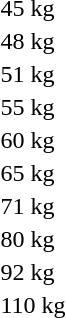<table>
<tr>
<td rowspan=2>45 kg</td>
<td rowspan=2></td>
<td rowspan=2></td>
<td></td>
</tr>
<tr>
<td></td>
</tr>
<tr>
<td rowspan=2>48 kg</td>
<td rowspan=2></td>
<td rowspan=2></td>
<td></td>
</tr>
<tr>
<td></td>
</tr>
<tr>
<td rowspan=2>51 kg</td>
<td rowspan=2></td>
<td rowspan=2></td>
<td></td>
</tr>
<tr>
<td></td>
</tr>
<tr>
<td rowspan=2>55 kg</td>
<td rowspan=2></td>
<td rowspan=2></td>
<td></td>
</tr>
<tr>
<td></td>
</tr>
<tr>
<td rowspan=2>60 kg</td>
<td rowspan=2></td>
<td rowspan=2></td>
<td></td>
</tr>
<tr>
<td></td>
</tr>
<tr>
<td rowspan=2>65 kg</td>
<td rowspan=2></td>
<td rowspan=2></td>
<td></td>
</tr>
<tr>
<td></td>
</tr>
<tr>
<td rowspan=2>71 kg</td>
<td rowspan=2></td>
<td rowspan=2></td>
<td></td>
</tr>
<tr>
<td></td>
</tr>
<tr>
<td rowspan=2>80 kg</td>
<td rowspan=2></td>
<td rowspan=2></td>
<td></td>
</tr>
<tr>
<td></td>
</tr>
<tr>
<td rowspan=2>92 kg</td>
<td rowspan=2></td>
<td rowspan=2></td>
<td></td>
</tr>
<tr>
<td></td>
</tr>
<tr>
<td rowspan=2>110 kg</td>
<td rowspan=2></td>
<td rowspan=2></td>
<td></td>
</tr>
<tr>
<td></td>
</tr>
</table>
